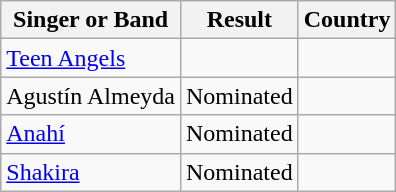<table class="wikitable">
<tr>
<th>Singer or Band</th>
<th>Result</th>
<th>Country</th>
</tr>
<tr>
<td><a href='#'>Teen Angels</a></td>
<td></td>
<td></td>
</tr>
<tr>
<td>Agustín Almeyda</td>
<td>Nominated</td>
<td></td>
</tr>
<tr>
<td><a href='#'>Anahí</a></td>
<td>Nominated</td>
<td></td>
</tr>
<tr>
<td><a href='#'>Shakira</a></td>
<td>Nominated</td>
<td></td>
</tr>
</table>
